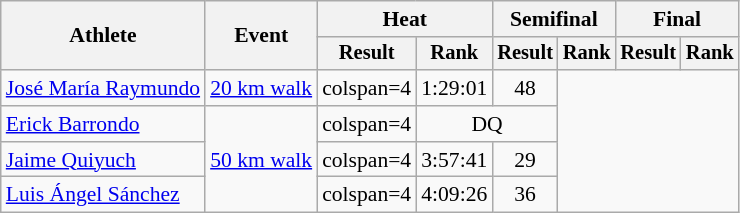<table class="wikitable" style="font-size:90%">
<tr>
<th rowspan="2">Athlete</th>
<th rowspan="2">Event</th>
<th colspan="2">Heat</th>
<th colspan="2">Semifinal</th>
<th colspan="2">Final</th>
</tr>
<tr style="font-size:95%">
<th>Result</th>
<th>Rank</th>
<th>Result</th>
<th>Rank</th>
<th>Result</th>
<th>Rank</th>
</tr>
<tr style=text-align:center>
<td style=text-align:left><a href='#'>José María Raymundo</a></td>
<td style=text-align:left><a href='#'>20 km walk</a></td>
<td>colspan=4 </td>
<td>1:29:01</td>
<td>48</td>
</tr>
<tr style=text-align:center>
<td style=text-align:left><a href='#'>Erick Barrondo</a></td>
<td style=text-align:left rowspan=3><a href='#'>50 km walk</a></td>
<td>colspan=4 </td>
<td colspan=2>DQ</td>
</tr>
<tr style=text-align:center>
<td style=text-align:left><a href='#'>Jaime Quiyuch</a></td>
<td>colspan=4 </td>
<td>3:57:41</td>
<td>29</td>
</tr>
<tr style=text-align:center>
<td style=text-align:left><a href='#'>Luis Ángel Sánchez</a></td>
<td>colspan=4 </td>
<td>4:09:26</td>
<td>36</td>
</tr>
</table>
